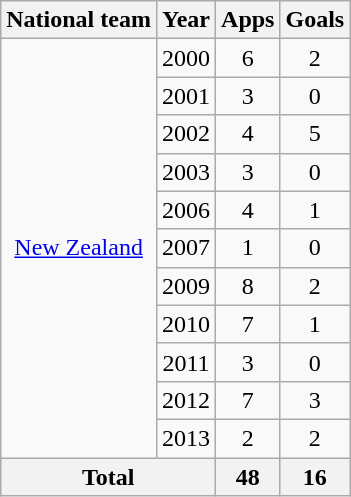<table class="wikitable" style="text-align:center">
<tr>
<th>National team</th>
<th>Year</th>
<th>Apps</th>
<th>Goals</th>
</tr>
<tr>
<td rowspan="11"><a href='#'>New Zealand</a></td>
<td>2000</td>
<td>6</td>
<td>2</td>
</tr>
<tr>
<td>2001</td>
<td>3</td>
<td>0</td>
</tr>
<tr>
<td>2002</td>
<td>4</td>
<td>5</td>
</tr>
<tr>
<td>2003</td>
<td>3</td>
<td>0</td>
</tr>
<tr>
<td>2006</td>
<td>4</td>
<td>1</td>
</tr>
<tr>
<td>2007</td>
<td>1</td>
<td>0</td>
</tr>
<tr>
<td>2009</td>
<td>8</td>
<td>2</td>
</tr>
<tr>
<td>2010</td>
<td>7</td>
<td>1</td>
</tr>
<tr>
<td>2011</td>
<td>3</td>
<td>0</td>
</tr>
<tr>
<td>2012</td>
<td>7</td>
<td>3</td>
</tr>
<tr>
<td>2013</td>
<td>2</td>
<td>2</td>
</tr>
<tr>
<th colspan="2">Total</th>
<th>48</th>
<th>16</th>
</tr>
</table>
